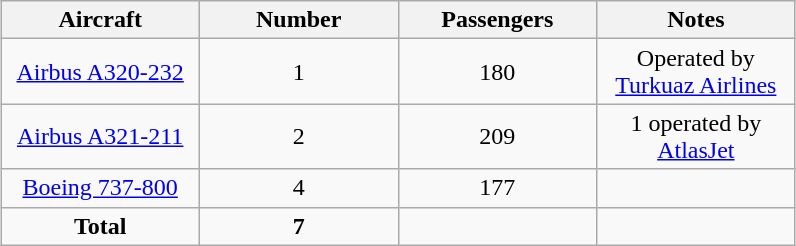<table class="wikitable" style="text-align:center;margin:1em auto;">
<tr>
<th rowspan="1" style="width:125px;" style="background:lightblue;"><span>Aircraft</span></th>
<th rowspan="1" style="width:125px;" style="background:lightblue;"><span>Number</span></th>
<th rowspan="1" style="width:125px;" style="background:lightblue;"><span>Passengers</span></th>
<th rowspan="1" style="width:125px;" style="background:lightblue;"><span>Notes</span></th>
</tr>
<tr>
<td><a href='#'>Airbus A320-232</a></td>
<td style="text-align:center;">1</td>
<td style="text-align:center;">180</td>
<td>Operated by <a href='#'>Turkuaz Airlines</a></td>
</tr>
<tr>
<td><a href='#'>Airbus A321-211</a></td>
<td style="text-align:center;">2</td>
<td style="text-align:center;">209</td>
<td>1 operated by <a href='#'>AtlasJet</a></td>
</tr>
<tr>
<td><a href='#'>Boeing 737-800</a></td>
<td style="text-align:center;">4</td>
<td style="text-align:center;">177</td>
<td></td>
</tr>
<tr>
<td style="text-align:center;"><strong>Total</strong></td>
<td style="text-align:center;"><strong>7</strong></td>
<td></td>
<td></td>
</tr>
</table>
